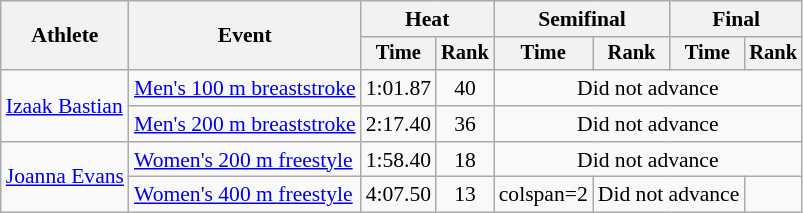<table class=wikitable style="font-size:90%">
<tr>
<th rowspan="2">Athlete</th>
<th rowspan="2">Event</th>
<th colspan="2">Heat</th>
<th colspan="2">Semifinal</th>
<th colspan="2">Final</th>
</tr>
<tr style="font-size:95%">
<th>Time</th>
<th>Rank</th>
<th>Time</th>
<th>Rank</th>
<th>Time</th>
<th>Rank</th>
</tr>
<tr align=center>
<td align=left rowspan=2><a href='#'>Izaak Bastian</a></td>
<td align=left><a href='#'>Men's 100 m breaststroke</a></td>
<td>1:01.87</td>
<td>40</td>
<td colspan="4">Did not advance</td>
</tr>
<tr align=center>
<td align=left><a href='#'>Men's 200 m breaststroke</a></td>
<td>2:17.40</td>
<td>36</td>
<td colspan="4">Did not advance</td>
</tr>
<tr align=center>
<td align=left rowspan=2><a href='#'>Joanna Evans</a></td>
<td align=left><a href='#'>Women's 200 m freestyle</a></td>
<td>1:58.40</td>
<td>18</td>
<td colspan="4">Did not advance</td>
</tr>
<tr align=center>
<td align=left><a href='#'>Women's 400 m freestyle</a></td>
<td>4:07.50</td>
<td>13</td>
<td>colspan=2 </td>
<td colspan="2">Did not advance</td>
</tr>
</table>
